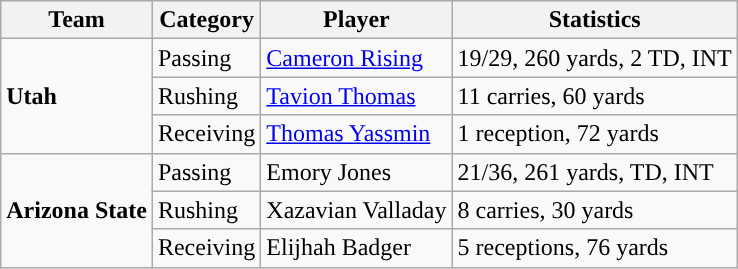<table class="wikitable" style="float: right;">
<tr>
<th>Team</th>
<th>Category</th>
<th>Player</th>
<th>Statistics</th>
</tr>
<tr>
<td rowspan=3><strong>Utah</strong></td>
<td>Passing</td>
<td><a href='#'>Cameron Rising</a></td>
<td>19/29, 260 yards, 2 TD, INT</td>
</tr>
<tr>
<td>Rushing</td>
<td><a href='#'>Tavion Thomas</a></td>
<td>11 carries, 60 yards</td>
</tr>
<tr>
<td>Receiving</td>
<td><a href='#'>Thomas Yassmin</a></td>
<td>1 reception, 72 yards</td>
</tr>
<tr>
<td rowspan=3><strong>Arizona State</strong></td>
<td>Passing</td>
<td>Emory Jones</td>
<td>21/36, 261 yards, TD, INT</td>
</tr>
<tr>
<td>Rushing</td>
<td>Xazavian Valladay</td>
<td>8 carries, 30 yards</td>
</tr>
<tr>
<td>Receiving</td>
<td>Elijhah Badger</td>
<td>5 receptions, 76 yards</td>
</tr>
</table>
